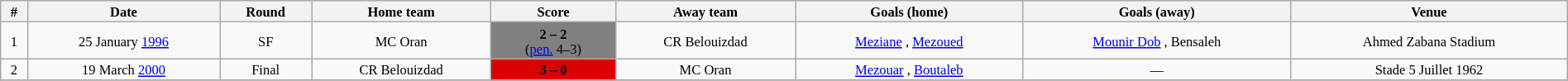<table class="wikitable" style="width:100%; margin:0 left; font-size: 11px; text-align:center">
<tr>
<th>#</th>
<th>Date</th>
<th>Round</th>
<th>Home team</th>
<th>Score</th>
<th>Away team</th>
<th>Goals (home)</th>
<th>Goals (away)</th>
<th>Venue</th>
</tr>
<tr>
<td>1</td>
<td>25 January <a href='#'>1996</a></td>
<td>SF</td>
<td>MC Oran</td>
<td style="background:gray"><span><strong>2 – 2</strong><br>(<a href='#'>pen.</a> 4–3)</span></td>
<td>CR Belouizdad</td>
<td><a href='#'>Meziane</a> , <a href='#'>Mezoued</a> </td>
<td><a href='#'>Mounir Dob</a> , Bensaleh </td>
<td>Ahmed Zabana Stadium</td>
</tr>
<tr>
<td>2</td>
<td>19 March <a href='#'>2000</a></td>
<td>Final</td>
<td>CR Belouizdad</td>
<td style="background:#d00;"><span><strong>3 – 0</strong></span></td>
<td>MC Oran</td>
<td><a href='#'>Mezouar</a> , <a href='#'>Boutaleb</a> </td>
<td>—</td>
<td>Stade 5 Juillet 1962</td>
</tr>
<tr>
</tr>
</table>
